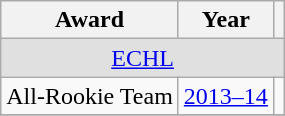<table class="wikitable">
<tr>
<th>Award</th>
<th>Year</th>
<th></th>
</tr>
<tr ALIGN="center" bgcolor="#e0e0e0">
<td colspan="3"><a href='#'>ECHL</a></td>
</tr>
<tr>
<td>All-Rookie Team</td>
<td><a href='#'>2013–14</a></td>
<td></td>
</tr>
<tr>
</tr>
</table>
